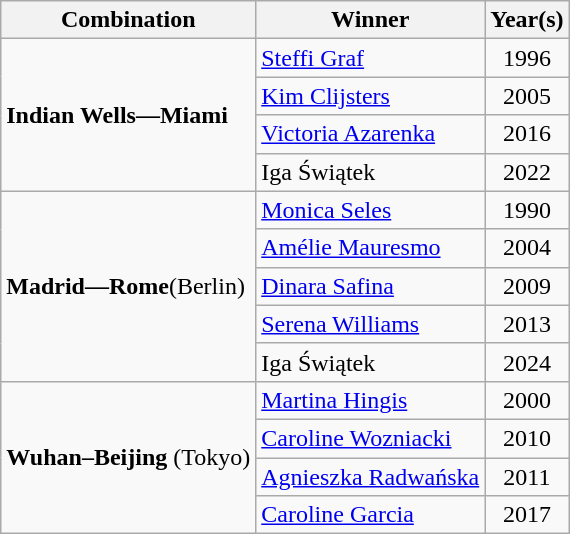<table class="wikitable">
<tr>
<th scope="col">Combination</th>
<th scope="col">Winner</th>
<th scope="col" colspan=2>Year(s)</th>
</tr>
<tr>
<td rowspan="4" scope="row" style="text-align:left;"><strong>Indian Wells—Miami</strong><br></td>
<td> <a href='#'>Steffi Graf</a></td>
<td colspan="2" style="text-align:center">1996</td>
</tr>
<tr>
<td> <a href='#'>Kim Clijsters</a></td>
<td colspan="2" style="text-align:center">2005</td>
</tr>
<tr>
<td> <a href='#'>Victoria Azarenka</a></td>
<td colspan="2" style="text-align:center">2016</td>
</tr>
<tr>
<td> Iga Świątek</td>
<td colspan="2" style="text-align:center">2022</td>
</tr>
<tr>
<td rowspan="5" scope="row" style="text-align:left;"><strong>Madrid—Rome</strong>(Berlin)<br></td>
<td> <a href='#'>Monica Seles</a></td>
<td colspan="2" style="text-align:center">1990</td>
</tr>
<tr>
<td> <a href='#'>Amélie Mauresmo</a></td>
<td colspan="2" style="text-align:center">2004</td>
</tr>
<tr>
<td> <a href='#'>Dinara Safina</a></td>
<td colspan="2" style="text-align:center">2009</td>
</tr>
<tr>
<td> <a href='#'>Serena Williams</a></td>
<td colspan="2" style="text-align:center">2013</td>
</tr>
<tr>
<td> Iga Świątek</td>
<td colspan="2" style="text-align:center">2024</td>
</tr>
<tr>
<td rowspan="4" scope="row" style="text-align:left; background: No.eaecf0;"><strong>Wuhan–Beijing</strong> (Tokyo)<br></td>
<td> <a href='#'>Martina Hingis</a></td>
<td colspan="2" style="text-align:center">2000</td>
</tr>
<tr>
<td> <a href='#'>Caroline Wozniacki</a></td>
<td colspan="2" style="text-align:center">2010</td>
</tr>
<tr>
<td> <a href='#'>Agnieszka Radwańska</a></td>
<td colspan="2" style="text-align:center">2011</td>
</tr>
<tr>
<td> <a href='#'>Caroline Garcia</a></td>
<td colspan="2" style="text-align:center">2017</td>
</tr>
</table>
